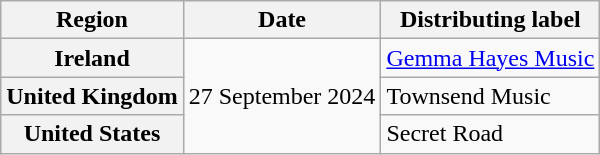<table class="wikitable plainrowheaders">
<tr>
<th scope="col">Region</th>
<th scope="col">Date</th>
<th scope="col">Distributing label</th>
</tr>
<tr>
<th scope="row">Ireland</th>
<td rowspan="3">27 September 2024</td>
<td><a href='#'>Gemma Hayes Music</a></td>
</tr>
<tr>
<th scope="row">United Kingdom</th>
<td>Townsend Music</td>
</tr>
<tr>
<th scope="row">United States</th>
<td>Secret Road</td>
</tr>
</table>
